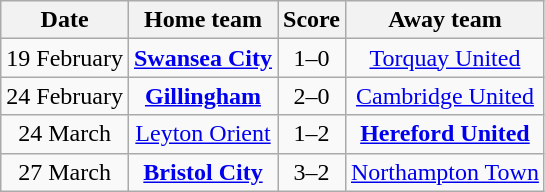<table class="wikitable" style="text-align: center">
<tr>
<th>Date</th>
<th>Home team</th>
<th>Score</th>
<th>Away team</th>
</tr>
<tr>
<td>19 February</td>
<td><strong><a href='#'>Swansea City</a></strong></td>
<td>1–0</td>
<td><a href='#'>Torquay United</a></td>
</tr>
<tr>
<td>24 February</td>
<td><strong><a href='#'>Gillingham</a></strong></td>
<td>2–0</td>
<td><a href='#'>Cambridge United</a></td>
</tr>
<tr>
<td>24 March</td>
<td><a href='#'>Leyton Orient</a></td>
<td>1–2</td>
<td><strong><a href='#'>Hereford United</a></strong></td>
</tr>
<tr>
<td>27 March</td>
<td><strong><a href='#'>Bristol City</a></strong></td>
<td>3–2</td>
<td><a href='#'>Northampton Town</a></td>
</tr>
</table>
